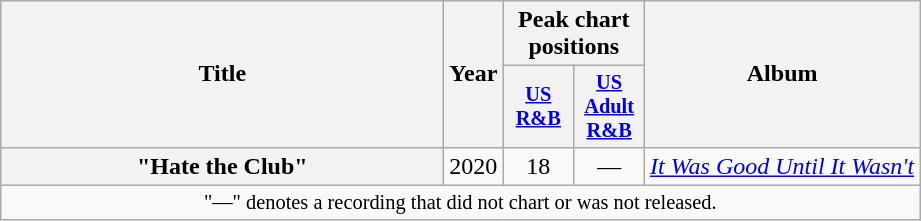<table class="wikitable plainrowheaders" style="text-align:center;">
<tr>
<th scope="col" rowspan="2" style="width:18em;">Title</th>
<th scope="col" rowspan="2">Year</th>
<th scope="col" colspan="2">Peak chart positions</th>
<th scope="col" rowspan="2">Album</th>
</tr>
<tr>
<th scope="col" style="width:3em;font-size:85%;"><a href='#'>US<br>R&B</a><br></th>
<th scope="col" style="width:3em;font-size:85%;"><a href='#'>US<br>Adult<br>R&B</a><br></th>
</tr>
<tr>
<th scope="row">"Hate the Club"<br></th>
<td>2020</td>
<td>18</td>
<td>—</td>
<td><em><a href='#'>It Was Good Until It Wasn't</a></em></td>
</tr>
<tr>
<td colspan="14" style="font-size:85%">"—" denotes a recording that did not chart or was not released.</td>
</tr>
</table>
